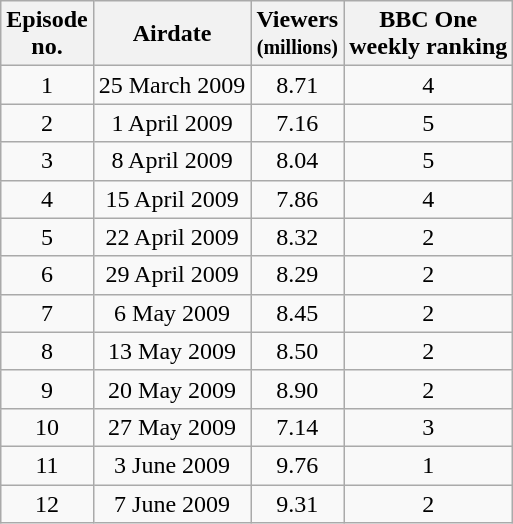<table class="wikitable" style="text-align:center;">
<tr>
<th>Episode<br>no.</th>
<th>Airdate</th>
<th>Viewers<br><small>(millions)</small></th>
<th>BBC One<br>weekly ranking</th>
</tr>
<tr>
<td>1</td>
<td>25 March 2009</td>
<td>8.71</td>
<td>4</td>
</tr>
<tr>
<td>2</td>
<td>1 April 2009</td>
<td>7.16</td>
<td>5</td>
</tr>
<tr>
<td>3</td>
<td>8 April 2009</td>
<td>8.04</td>
<td>5</td>
</tr>
<tr>
<td>4</td>
<td>15 April 2009</td>
<td>7.86</td>
<td>4</td>
</tr>
<tr>
<td>5</td>
<td>22 April 2009</td>
<td>8.32</td>
<td>2</td>
</tr>
<tr>
<td>6</td>
<td>29 April 2009</td>
<td>8.29</td>
<td>2</td>
</tr>
<tr>
<td>7</td>
<td>6 May 2009</td>
<td>8.45</td>
<td>2</td>
</tr>
<tr>
<td>8</td>
<td>13 May 2009</td>
<td>8.50</td>
<td>2</td>
</tr>
<tr>
<td>9</td>
<td>20 May 2009</td>
<td>8.90</td>
<td>2</td>
</tr>
<tr>
<td>10</td>
<td>27 May 2009</td>
<td>7.14</td>
<td>3</td>
</tr>
<tr>
<td>11</td>
<td>3 June 2009</td>
<td>9.76</td>
<td>1</td>
</tr>
<tr>
<td>12</td>
<td>7 June 2009</td>
<td>9.31</td>
<td>2</td>
</tr>
</table>
